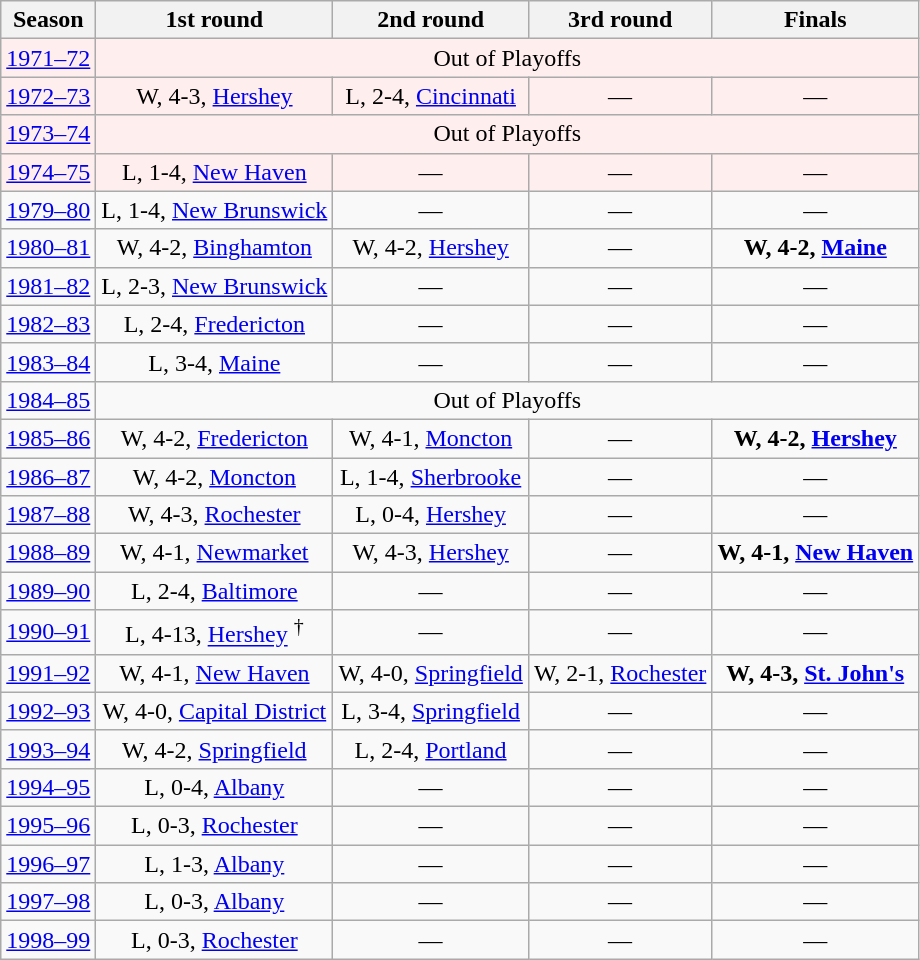<table class="wikitable" style="text-align:center">
<tr>
<th>Season</th>
<th>1st round</th>
<th>2nd round</th>
<th>3rd round</th>
<th>Finals</th>
</tr>
<tr bgcolor="#ffeeee">
<td><a href='#'>1971–72</a></td>
<td colspan="4">Out of Playoffs</td>
</tr>
<tr bgcolor="#ffeeee">
<td><a href='#'>1972–73</a></td>
<td>W, 4-3, <a href='#'>Hershey</a></td>
<td>L, 2-4, <a href='#'>Cincinnati</a></td>
<td>—</td>
<td>—</td>
</tr>
<tr bgcolor="#ffeeee">
<td><a href='#'>1973–74</a></td>
<td colspan="4">Out of Playoffs</td>
</tr>
<tr bgcolor="#ffeeee">
<td><a href='#'>1974–75</a></td>
<td>L, 1-4, <a href='#'>New Haven</a></td>
<td>—</td>
<td>—</td>
<td>—</td>
</tr>
<tr>
<td><a href='#'>1979–80</a></td>
<td>L, 1-4, <a href='#'>New Brunswick</a></td>
<td>—</td>
<td>—</td>
<td>—</td>
</tr>
<tr>
<td><a href='#'>1980–81</a></td>
<td>W, 4-2, <a href='#'>Binghamton</a></td>
<td>W, 4-2, <a href='#'>Hershey</a></td>
<td>—</td>
<td><strong>W, 4-2, <a href='#'>Maine</a></strong></td>
</tr>
<tr>
<td><a href='#'>1981–82</a></td>
<td>L, 2-3, <a href='#'>New Brunswick</a></td>
<td>—</td>
<td>—</td>
<td>—</td>
</tr>
<tr>
<td><a href='#'>1982–83</a></td>
<td>L, 2-4, <a href='#'>Fredericton</a></td>
<td>—</td>
<td>—</td>
<td>—</td>
</tr>
<tr>
<td><a href='#'>1983–84</a></td>
<td>L, 3-4, <a href='#'>Maine</a></td>
<td>—</td>
<td>—</td>
<td>—</td>
</tr>
<tr>
<td><a href='#'>1984–85</a></td>
<td colspan="4">Out of Playoffs</td>
</tr>
<tr>
<td><a href='#'>1985–86</a></td>
<td>W, 4-2, <a href='#'>Fredericton</a></td>
<td>W, 4-1, <a href='#'>Moncton</a></td>
<td>—</td>
<td><strong>W, 4-2, <a href='#'>Hershey</a></strong></td>
</tr>
<tr>
<td><a href='#'>1986–87</a></td>
<td>W, 4-2, <a href='#'>Moncton</a></td>
<td>L, 1-4, <a href='#'>Sherbrooke</a></td>
<td>—</td>
<td>—</td>
</tr>
<tr>
<td><a href='#'>1987–88</a></td>
<td>W, 4-3, <a href='#'>Rochester</a></td>
<td>L, 0-4, <a href='#'>Hershey</a></td>
<td>—</td>
<td>—</td>
</tr>
<tr>
<td><a href='#'>1988–89</a></td>
<td>W, 4-1, <a href='#'>Newmarket</a></td>
<td>W, 4-3, <a href='#'>Hershey</a></td>
<td>—</td>
<td><strong>W, 4-1, <a href='#'>New Haven</a></strong></td>
</tr>
<tr>
<td><a href='#'>1989–90</a></td>
<td>L, 2-4, <a href='#'>Baltimore</a></td>
<td>—</td>
<td>—</td>
<td>—</td>
</tr>
<tr>
<td><a href='#'>1990–91</a></td>
<td>L, 4-13, <a href='#'>Hershey</a> <sup>†</sup></td>
<td>—</td>
<td>—</td>
<td>—</td>
</tr>
<tr>
<td><a href='#'>1991–92</a></td>
<td>W, 4-1, <a href='#'>New Haven</a></td>
<td>W, 4-0, <a href='#'>Springfield</a></td>
<td>W, 2-1, <a href='#'>Rochester</a></td>
<td><strong>W, 4-3, <a href='#'>St. John's</a></strong></td>
</tr>
<tr>
<td><a href='#'>1992–93</a></td>
<td>W, 4-0, <a href='#'>Capital District</a></td>
<td>L, 3-4, <a href='#'>Springfield</a></td>
<td>—</td>
<td>—</td>
</tr>
<tr>
<td><a href='#'>1993–94</a></td>
<td>W, 4-2, <a href='#'>Springfield</a></td>
<td>L, 2-4, <a href='#'>Portland</a></td>
<td>—</td>
<td>—</td>
</tr>
<tr>
<td><a href='#'>1994–95</a></td>
<td>L, 0-4, <a href='#'>Albany</a></td>
<td>—</td>
<td>—</td>
<td>—</td>
</tr>
<tr>
<td><a href='#'>1995–96</a></td>
<td>L, 0-3, <a href='#'>Rochester</a></td>
<td>—</td>
<td>—</td>
<td>—</td>
</tr>
<tr>
<td><a href='#'>1996–97</a></td>
<td>L, 1-3, <a href='#'>Albany</a></td>
<td>—</td>
<td>—</td>
<td>—</td>
</tr>
<tr>
<td><a href='#'>1997–98</a></td>
<td>L, 0-3, <a href='#'>Albany</a></td>
<td>—</td>
<td>—</td>
<td>—</td>
</tr>
<tr>
<td><a href='#'>1998–99</a></td>
<td>L, 0-3, <a href='#'>Rochester</a></td>
<td>—</td>
<td>—</td>
<td>—</td>
</tr>
</table>
